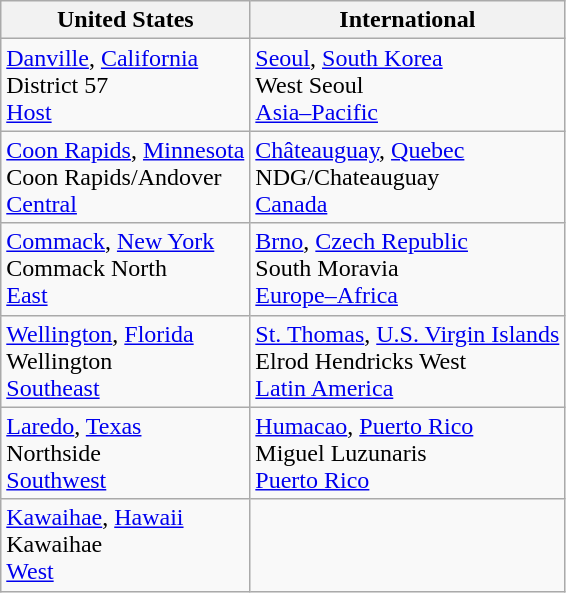<table class="wikitable">
<tr>
<th>United States</th>
<th>International</th>
</tr>
<tr>
<td> <a href='#'>Danville</a>, <a href='#'>California</a><br> District 57 <br><a href='#'>Host</a></td>
<td> <a href='#'>Seoul</a>, <a href='#'>South Korea</a><br> West Seoul <br><a href='#'>Asia–Pacific</a></td>
</tr>
<tr>
<td> <a href='#'>Coon Rapids</a>, <a href='#'>Minnesota</a><br> Coon Rapids/Andover <br><a href='#'>Central</a></td>
<td>  <a href='#'>Châteauguay</a>, <a href='#'>Quebec</a><br> NDG/Chateauguay <br><a href='#'>Canada</a></td>
</tr>
<tr>
<td> <a href='#'>Commack</a>, <a href='#'>New York</a><br> Commack North <br><a href='#'>East</a></td>
<td> <a href='#'>Brno</a>, <a href='#'>Czech Republic</a><br> South Moravia <br><a href='#'>Europe–Africa</a></td>
</tr>
<tr>
<td> <a href='#'>Wellington</a>, <a href='#'>Florida</a><br> Wellington <br><a href='#'>Southeast</a></td>
<td> <a href='#'>St. Thomas</a>, <a href='#'>U.S. Virgin Islands</a><br> Elrod Hendricks West <br><a href='#'>Latin America</a></td>
</tr>
<tr>
<td> <a href='#'>Laredo</a>, <a href='#'>Texas</a><br> Northside <br><a href='#'>Southwest</a></td>
<td> <a href='#'>Humacao</a>, <a href='#'>Puerto Rico</a><br> Miguel Luzunaris <br><a href='#'>Puerto Rico</a></td>
</tr>
<tr>
<td> <a href='#'>Kawaihae</a>, <a href='#'>Hawaii</a><br> Kawaihae <br><a href='#'>West</a></td>
<td></td>
</tr>
</table>
